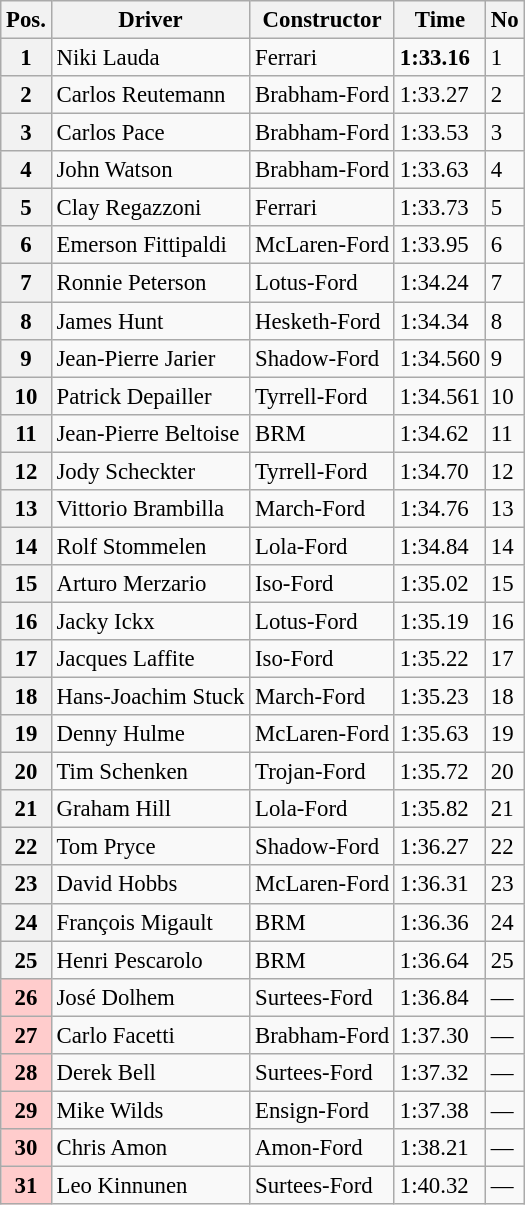<table class="wikitable sortable" style="font-size: 95%">
<tr>
<th>Pos.</th>
<th>Driver</th>
<th>Constructor</th>
<th>Time</th>
<th>No</th>
</tr>
<tr>
<th>1</th>
<td>Niki Lauda</td>
<td>Ferrari</td>
<td><strong>1:33.16</strong></td>
<td>1</td>
</tr>
<tr>
<th>2</th>
<td>Carlos Reutemann</td>
<td>Brabham-Ford</td>
<td>1:33.27</td>
<td>2</td>
</tr>
<tr>
<th>3</th>
<td>Carlos Pace</td>
<td>Brabham-Ford</td>
<td>1:33.53</td>
<td>3</td>
</tr>
<tr>
<th>4</th>
<td>John Watson</td>
<td>Brabham-Ford</td>
<td>1:33.63</td>
<td>4</td>
</tr>
<tr>
<th>5</th>
<td>Clay Regazzoni</td>
<td>Ferrari</td>
<td>1:33.73</td>
<td>5</td>
</tr>
<tr>
<th>6</th>
<td>Emerson Fittipaldi</td>
<td>McLaren-Ford</td>
<td>1:33.95</td>
<td>6</td>
</tr>
<tr>
<th>7</th>
<td>Ronnie Peterson</td>
<td>Lotus-Ford</td>
<td>1:34.24</td>
<td>7</td>
</tr>
<tr>
<th>8</th>
<td>James Hunt</td>
<td>Hesketh-Ford</td>
<td>1:34.34</td>
<td>8</td>
</tr>
<tr>
<th>9</th>
<td>Jean-Pierre Jarier</td>
<td>Shadow-Ford</td>
<td>1:34.560</td>
<td>9</td>
</tr>
<tr>
<th>10</th>
<td>Patrick Depailler</td>
<td>Tyrrell-Ford</td>
<td>1:34.561</td>
<td>10</td>
</tr>
<tr>
<th>11</th>
<td>Jean-Pierre Beltoise</td>
<td>BRM</td>
<td>1:34.62</td>
<td>11</td>
</tr>
<tr>
<th>12</th>
<td>Jody Scheckter</td>
<td>Tyrrell-Ford</td>
<td>1:34.70</td>
<td>12</td>
</tr>
<tr>
<th>13</th>
<td>Vittorio Brambilla</td>
<td>March-Ford</td>
<td>1:34.76</td>
<td>13</td>
</tr>
<tr>
<th>14</th>
<td>Rolf Stommelen</td>
<td>Lola-Ford</td>
<td>1:34.84</td>
<td>14</td>
</tr>
<tr>
<th>15</th>
<td>Arturo Merzario</td>
<td>Iso-Ford</td>
<td>1:35.02</td>
<td>15</td>
</tr>
<tr>
<th>16</th>
<td>Jacky Ickx</td>
<td>Lotus-Ford</td>
<td>1:35.19</td>
<td>16</td>
</tr>
<tr>
<th>17</th>
<td>Jacques Laffite</td>
<td>Iso-Ford</td>
<td>1:35.22</td>
<td>17</td>
</tr>
<tr>
<th>18</th>
<td>Hans-Joachim Stuck</td>
<td>March-Ford</td>
<td>1:35.23</td>
<td>18</td>
</tr>
<tr>
<th>19</th>
<td>Denny Hulme</td>
<td>McLaren-Ford</td>
<td>1:35.63</td>
<td>19</td>
</tr>
<tr>
<th>20</th>
<td>Tim Schenken</td>
<td>Trojan-Ford</td>
<td>1:35.72</td>
<td>20</td>
</tr>
<tr>
<th>21</th>
<td>Graham Hill</td>
<td>Lola-Ford</td>
<td>1:35.82</td>
<td>21</td>
</tr>
<tr>
<th>22</th>
<td>Tom Pryce</td>
<td>Shadow-Ford</td>
<td>1:36.27</td>
<td>22</td>
</tr>
<tr>
<th>23</th>
<td>David Hobbs</td>
<td>McLaren-Ford</td>
<td>1:36.31</td>
<td>23</td>
</tr>
<tr>
<th>24</th>
<td>François Migault</td>
<td>BRM</td>
<td>1:36.36</td>
<td>24</td>
</tr>
<tr>
<th>25</th>
<td>Henri Pescarolo</td>
<td>BRM</td>
<td>1:36.64</td>
<td>25</td>
</tr>
<tr>
<th style="background:#ffcccc;">26</th>
<td>José Dolhem</td>
<td>Surtees-Ford</td>
<td>1:36.84</td>
<td>—</td>
</tr>
<tr>
<th style="background:#ffcccc;">27</th>
<td>Carlo Facetti</td>
<td>Brabham-Ford</td>
<td>1:37.30</td>
<td>—</td>
</tr>
<tr>
<th style="background:#ffcccc;">28</th>
<td>Derek Bell</td>
<td>Surtees-Ford</td>
<td>1:37.32</td>
<td>—</td>
</tr>
<tr>
<th style="background:#ffcccc;">29</th>
<td>Mike Wilds</td>
<td>Ensign-Ford</td>
<td>1:37.38</td>
<td>—</td>
</tr>
<tr>
<th style="background:#ffcccc;">30</th>
<td>Chris Amon</td>
<td>Amon-Ford</td>
<td>1:38.21</td>
<td>—</td>
</tr>
<tr>
<th style="background:#ffcccc;">31</th>
<td>Leo Kinnunen</td>
<td>Surtees-Ford</td>
<td>1:40.32</td>
<td>—</td>
</tr>
</table>
